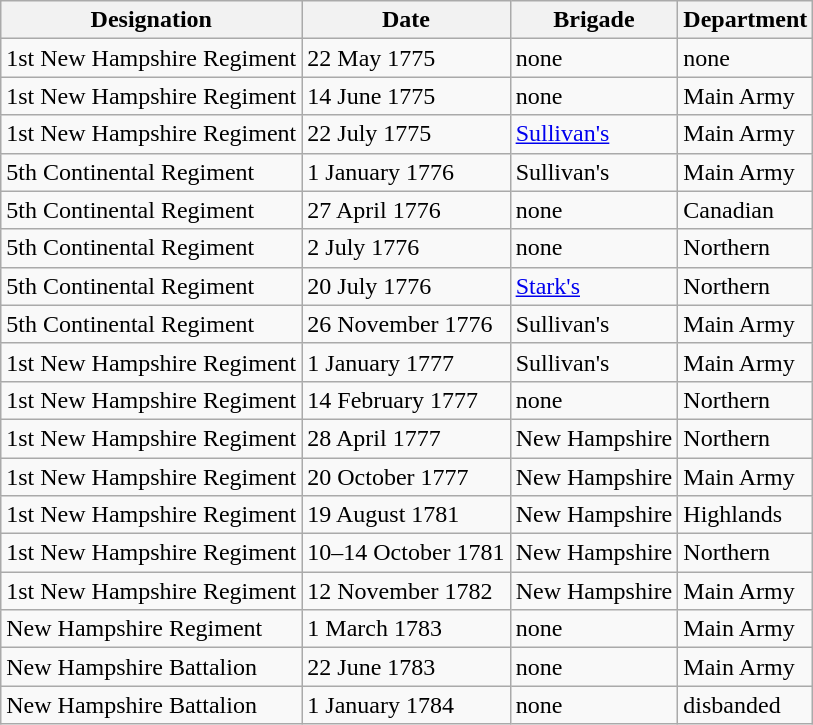<table class="wikitable">
<tr>
<th>Designation</th>
<th>Date</th>
<th>Brigade</th>
<th>Department</th>
</tr>
<tr>
<td>1st New Hampshire Regiment</td>
<td>22 May 1775</td>
<td>none</td>
<td>none</td>
</tr>
<tr>
<td>1st New Hampshire Regiment</td>
<td>14 June 1775</td>
<td>none</td>
<td>Main Army</td>
</tr>
<tr>
<td>1st New Hampshire Regiment</td>
<td>22 July 1775</td>
<td><a href='#'>Sullivan's</a></td>
<td>Main Army</td>
</tr>
<tr>
<td>5th Continental Regiment</td>
<td>1 January 1776</td>
<td>Sullivan's</td>
<td>Main Army</td>
</tr>
<tr>
<td>5th Continental Regiment</td>
<td>27 April 1776</td>
<td>none</td>
<td>Canadian</td>
</tr>
<tr>
<td>5th Continental Regiment</td>
<td>2 July 1776</td>
<td>none</td>
<td>Northern</td>
</tr>
<tr>
<td>5th Continental Regiment</td>
<td>20 July 1776</td>
<td><a href='#'>Stark's</a></td>
<td>Northern</td>
</tr>
<tr>
<td>5th Continental Regiment</td>
<td>26 November 1776</td>
<td>Sullivan's</td>
<td>Main Army</td>
</tr>
<tr>
<td>1st New Hampshire Regiment</td>
<td>1 January 1777</td>
<td>Sullivan's</td>
<td>Main Army</td>
</tr>
<tr>
<td>1st New Hampshire Regiment</td>
<td>14 February 1777</td>
<td>none</td>
<td>Northern</td>
</tr>
<tr>
<td>1st New Hampshire Regiment</td>
<td>28 April 1777</td>
<td>New Hampshire</td>
<td>Northern</td>
</tr>
<tr>
<td>1st New Hampshire Regiment</td>
<td>20 October 1777</td>
<td>New Hampshire</td>
<td>Main Army</td>
</tr>
<tr>
<td>1st New Hampshire Regiment</td>
<td>19 August 1781</td>
<td>New Hampshire</td>
<td>Highlands</td>
</tr>
<tr>
<td>1st New Hampshire Regiment</td>
<td>10–14 October 1781</td>
<td>New Hampshire</td>
<td>Northern</td>
</tr>
<tr>
<td>1st New Hampshire Regiment</td>
<td>12 November 1782</td>
<td>New Hampshire</td>
<td>Main Army</td>
</tr>
<tr>
<td>New Hampshire Regiment</td>
<td>1 March 1783</td>
<td>none</td>
<td>Main Army</td>
</tr>
<tr>
<td>New Hampshire Battalion</td>
<td>22 June 1783</td>
<td>none</td>
<td>Main Army</td>
</tr>
<tr>
<td>New Hampshire Battalion</td>
<td>1 January 1784</td>
<td>none</td>
<td>disbanded</td>
</tr>
</table>
